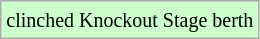<table class="wikitable">
<tr>
<td style="background-color: #ccffcc;"><small>clinched Knockout Stage berth</small></td>
</tr>
</table>
